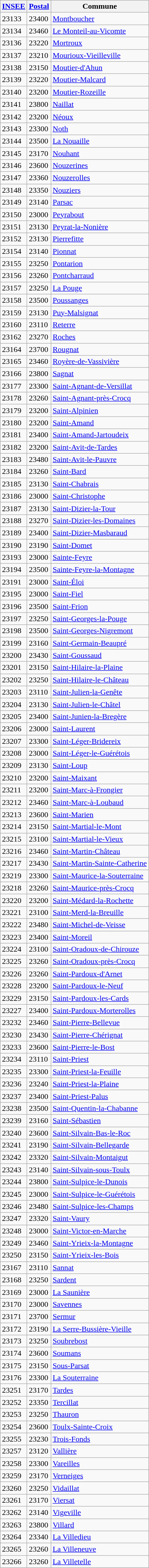<table class="wikitable sortable">
<tr>
<th><a href='#'>INSEE</a></th>
<th><a href='#'>Postal</a></th>
<th>Commune</th>
</tr>
<tr>
<td>23133</td>
<td>23400</td>
<td><a href='#'>Montboucher</a></td>
</tr>
<tr>
<td>23134</td>
<td>23460</td>
<td><a href='#'>Le Monteil-au-Vicomte</a></td>
</tr>
<tr>
<td>23136</td>
<td>23220</td>
<td><a href='#'>Mortroux</a></td>
</tr>
<tr>
<td>23137</td>
<td>23210</td>
<td><a href='#'>Mourioux-Vieilleville</a></td>
</tr>
<tr>
<td>23138</td>
<td>23150</td>
<td><a href='#'>Moutier-d'Ahun</a></td>
</tr>
<tr>
<td>23139</td>
<td>23220</td>
<td><a href='#'>Moutier-Malcard</a></td>
</tr>
<tr>
<td>23140</td>
<td>23200</td>
<td><a href='#'>Moutier-Rozeille</a></td>
</tr>
<tr>
<td>23141</td>
<td>23800</td>
<td><a href='#'>Naillat</a></td>
</tr>
<tr>
<td>23142</td>
<td>23200</td>
<td><a href='#'>Néoux</a></td>
</tr>
<tr>
<td>23143</td>
<td>23300</td>
<td><a href='#'>Noth</a></td>
</tr>
<tr>
<td>23144</td>
<td>23500</td>
<td><a href='#'>La Nouaille</a></td>
</tr>
<tr>
<td>23145</td>
<td>23170</td>
<td><a href='#'>Nouhant</a></td>
</tr>
<tr>
<td>23146</td>
<td>23600</td>
<td><a href='#'>Nouzerines</a></td>
</tr>
<tr>
<td>23147</td>
<td>23360</td>
<td><a href='#'>Nouzerolles</a></td>
</tr>
<tr>
<td>23148</td>
<td>23350</td>
<td><a href='#'>Nouziers</a></td>
</tr>
<tr>
<td>23149</td>
<td>23140</td>
<td><a href='#'>Parsac</a></td>
</tr>
<tr>
<td>23150</td>
<td>23000</td>
<td><a href='#'>Peyrabout</a></td>
</tr>
<tr>
<td>23151</td>
<td>23130</td>
<td><a href='#'>Peyrat-la-Nonière</a></td>
</tr>
<tr>
<td>23152</td>
<td>23130</td>
<td><a href='#'>Pierrefitte</a></td>
</tr>
<tr>
<td>23154</td>
<td>23140</td>
<td><a href='#'>Pionnat</a></td>
</tr>
<tr>
<td>23155</td>
<td>23250</td>
<td><a href='#'>Pontarion</a></td>
</tr>
<tr>
<td>23156</td>
<td>23260</td>
<td><a href='#'>Pontcharraud</a></td>
</tr>
<tr>
<td>23157</td>
<td>23250</td>
<td><a href='#'>La Pouge</a></td>
</tr>
<tr>
<td>23158</td>
<td>23500</td>
<td><a href='#'>Poussanges</a></td>
</tr>
<tr>
<td>23159</td>
<td>23130</td>
<td><a href='#'>Puy-Malsignat</a></td>
</tr>
<tr>
<td>23160</td>
<td>23110</td>
<td><a href='#'>Reterre</a></td>
</tr>
<tr>
<td>23162</td>
<td>23270</td>
<td><a href='#'>Roches</a></td>
</tr>
<tr>
<td>23164</td>
<td>23700</td>
<td><a href='#'>Rougnat</a></td>
</tr>
<tr>
<td>23165</td>
<td>23460</td>
<td><a href='#'>Royère-de-Vassivière</a></td>
</tr>
<tr>
<td>23166</td>
<td>23800</td>
<td><a href='#'>Sagnat</a></td>
</tr>
<tr>
<td>23177</td>
<td>23300</td>
<td><a href='#'>Saint-Agnant-de-Versillat</a></td>
</tr>
<tr>
<td>23178</td>
<td>23260</td>
<td><a href='#'>Saint-Agnant-près-Crocq</a></td>
</tr>
<tr>
<td>23179</td>
<td>23200</td>
<td><a href='#'>Saint-Alpinien</a></td>
</tr>
<tr>
<td>23180</td>
<td>23200</td>
<td><a href='#'>Saint-Amand</a></td>
</tr>
<tr>
<td>23181</td>
<td>23400</td>
<td><a href='#'>Saint-Amand-Jartoudeix</a></td>
</tr>
<tr>
<td>23182</td>
<td>23200</td>
<td><a href='#'>Saint-Avit-de-Tardes</a></td>
</tr>
<tr>
<td>23183</td>
<td>23480</td>
<td><a href='#'>Saint-Avit-le-Pauvre</a></td>
</tr>
<tr>
<td>23184</td>
<td>23260</td>
<td><a href='#'>Saint-Bard</a></td>
</tr>
<tr>
<td>23185</td>
<td>23130</td>
<td><a href='#'>Saint-Chabrais</a></td>
</tr>
<tr>
<td>23186</td>
<td>23000</td>
<td><a href='#'>Saint-Christophe</a></td>
</tr>
<tr>
<td>23187</td>
<td>23130</td>
<td><a href='#'>Saint-Dizier-la-Tour</a></td>
</tr>
<tr>
<td>23188</td>
<td>23270</td>
<td><a href='#'>Saint-Dizier-les-Domaines</a></td>
</tr>
<tr>
<td>23189</td>
<td>23400</td>
<td><a href='#'>Saint-Dizier-Masbaraud</a></td>
</tr>
<tr>
<td>23190</td>
<td>23190</td>
<td><a href='#'>Saint-Domet</a></td>
</tr>
<tr>
<td>23193</td>
<td>23000</td>
<td><a href='#'>Sainte-Feyre</a></td>
</tr>
<tr>
<td>23194</td>
<td>23500</td>
<td><a href='#'>Sainte-Feyre-la-Montagne</a></td>
</tr>
<tr>
<td>23191</td>
<td>23000</td>
<td><a href='#'>Saint-Éloi</a></td>
</tr>
<tr>
<td>23195</td>
<td>23000</td>
<td><a href='#'>Saint-Fiel</a></td>
</tr>
<tr>
<td>23196</td>
<td>23500</td>
<td><a href='#'>Saint-Frion</a></td>
</tr>
<tr>
<td>23197</td>
<td>23250</td>
<td><a href='#'>Saint-Georges-la-Pouge</a></td>
</tr>
<tr>
<td>23198</td>
<td>23500</td>
<td><a href='#'>Saint-Georges-Nigremont</a></td>
</tr>
<tr>
<td>23199</td>
<td>23160</td>
<td><a href='#'>Saint-Germain-Beaupré</a></td>
</tr>
<tr>
<td>23200</td>
<td>23430</td>
<td><a href='#'>Saint-Goussaud</a></td>
</tr>
<tr>
<td>23201</td>
<td>23150</td>
<td><a href='#'>Saint-Hilaire-la-Plaine</a></td>
</tr>
<tr>
<td>23202</td>
<td>23250</td>
<td><a href='#'>Saint-Hilaire-le-Château</a></td>
</tr>
<tr>
<td>23203</td>
<td>23110</td>
<td><a href='#'>Saint-Julien-la-Genête</a></td>
</tr>
<tr>
<td>23204</td>
<td>23130</td>
<td><a href='#'>Saint-Julien-le-Châtel</a></td>
</tr>
<tr>
<td>23205</td>
<td>23400</td>
<td><a href='#'>Saint-Junien-la-Bregère</a></td>
</tr>
<tr>
<td>23206</td>
<td>23000</td>
<td><a href='#'>Saint-Laurent</a></td>
</tr>
<tr>
<td>23207</td>
<td>23300</td>
<td><a href='#'>Saint-Léger-Bridereix</a></td>
</tr>
<tr>
<td>23208</td>
<td>23000</td>
<td><a href='#'>Saint-Léger-le-Guérétois</a></td>
</tr>
<tr>
<td>23209</td>
<td>23130</td>
<td><a href='#'>Saint-Loup</a></td>
</tr>
<tr>
<td>23210</td>
<td>23200</td>
<td><a href='#'>Saint-Maixant</a></td>
</tr>
<tr>
<td>23211</td>
<td>23200</td>
<td><a href='#'>Saint-Marc-à-Frongier</a></td>
</tr>
<tr>
<td>23212</td>
<td>23460</td>
<td><a href='#'>Saint-Marc-à-Loubaud</a></td>
</tr>
<tr>
<td>23213</td>
<td>23600</td>
<td><a href='#'>Saint-Marien</a></td>
</tr>
<tr>
<td>23214</td>
<td>23150</td>
<td><a href='#'>Saint-Martial-le-Mont</a></td>
</tr>
<tr>
<td>23215</td>
<td>23100</td>
<td><a href='#'>Saint-Martial-le-Vieux</a></td>
</tr>
<tr>
<td>23216</td>
<td>23460</td>
<td><a href='#'>Saint-Martin-Château</a></td>
</tr>
<tr>
<td>23217</td>
<td>23430</td>
<td><a href='#'>Saint-Martin-Sainte-Catherine</a></td>
</tr>
<tr>
<td>23219</td>
<td>23300</td>
<td><a href='#'>Saint-Maurice-la-Souterraine</a></td>
</tr>
<tr>
<td>23218</td>
<td>23260</td>
<td><a href='#'>Saint-Maurice-près-Crocq</a></td>
</tr>
<tr>
<td>23220</td>
<td>23200</td>
<td><a href='#'>Saint-Médard-la-Rochette</a></td>
</tr>
<tr>
<td>23221</td>
<td>23100</td>
<td><a href='#'>Saint-Merd-la-Breuille</a></td>
</tr>
<tr>
<td>23222</td>
<td>23480</td>
<td><a href='#'>Saint-Michel-de-Veisse</a></td>
</tr>
<tr>
<td>23223</td>
<td>23400</td>
<td><a href='#'>Saint-Moreil</a></td>
</tr>
<tr>
<td>23224</td>
<td>23100</td>
<td><a href='#'>Saint-Oradoux-de-Chirouze</a></td>
</tr>
<tr>
<td>23225</td>
<td>23260</td>
<td><a href='#'>Saint-Oradoux-près-Crocq</a></td>
</tr>
<tr>
<td>23226</td>
<td>23260</td>
<td><a href='#'>Saint-Pardoux-d'Arnet</a></td>
</tr>
<tr>
<td>23228</td>
<td>23200</td>
<td><a href='#'>Saint-Pardoux-le-Neuf</a></td>
</tr>
<tr>
<td>23229</td>
<td>23150</td>
<td><a href='#'>Saint-Pardoux-les-Cards</a></td>
</tr>
<tr>
<td>23227</td>
<td>23400</td>
<td><a href='#'>Saint-Pardoux-Morterolles</a></td>
</tr>
<tr>
<td>23232</td>
<td>23460</td>
<td><a href='#'>Saint-Pierre-Bellevue</a></td>
</tr>
<tr>
<td>23230</td>
<td>23430</td>
<td><a href='#'>Saint-Pierre-Chérignat</a></td>
</tr>
<tr>
<td>23233</td>
<td>23600</td>
<td><a href='#'>Saint-Pierre-le-Bost</a></td>
</tr>
<tr>
<td>23234</td>
<td>23110</td>
<td><a href='#'>Saint-Priest</a></td>
</tr>
<tr>
<td>23235</td>
<td>23300</td>
<td><a href='#'>Saint-Priest-la-Feuille</a></td>
</tr>
<tr>
<td>23236</td>
<td>23240</td>
<td><a href='#'>Saint-Priest-la-Plaine</a></td>
</tr>
<tr>
<td>23237</td>
<td>23400</td>
<td><a href='#'>Saint-Priest-Palus</a></td>
</tr>
<tr>
<td>23238</td>
<td>23500</td>
<td><a href='#'>Saint-Quentin-la-Chabanne</a></td>
</tr>
<tr>
<td>23239</td>
<td>23160</td>
<td><a href='#'>Saint-Sébastien</a></td>
</tr>
<tr>
<td>23240</td>
<td>23600</td>
<td><a href='#'>Saint-Silvain-Bas-le-Roc</a></td>
</tr>
<tr>
<td>23241</td>
<td>23190</td>
<td><a href='#'>Saint-Silvain-Bellegarde</a></td>
</tr>
<tr>
<td>23242</td>
<td>23320</td>
<td><a href='#'>Saint-Silvain-Montaigut</a></td>
</tr>
<tr>
<td>23243</td>
<td>23140</td>
<td><a href='#'>Saint-Silvain-sous-Toulx</a></td>
</tr>
<tr>
<td>23244</td>
<td>23800</td>
<td><a href='#'>Saint-Sulpice-le-Dunois</a></td>
</tr>
<tr>
<td>23245</td>
<td>23000</td>
<td><a href='#'>Saint-Sulpice-le-Guérétois</a></td>
</tr>
<tr>
<td>23246</td>
<td>23480</td>
<td><a href='#'>Saint-Sulpice-les-Champs</a></td>
</tr>
<tr>
<td>23247</td>
<td>23320</td>
<td><a href='#'>Saint-Vaury</a></td>
</tr>
<tr>
<td>23248</td>
<td>23000</td>
<td><a href='#'>Saint-Victor-en-Marche</a></td>
</tr>
<tr>
<td>23249</td>
<td>23460</td>
<td><a href='#'>Saint-Yrieix-la-Montagne</a></td>
</tr>
<tr>
<td>23250</td>
<td>23150</td>
<td><a href='#'>Saint-Yrieix-les-Bois</a></td>
</tr>
<tr>
<td>23167</td>
<td>23110</td>
<td><a href='#'>Sannat</a></td>
</tr>
<tr>
<td>23168</td>
<td>23250</td>
<td><a href='#'>Sardent</a></td>
</tr>
<tr>
<td>23169</td>
<td>23000</td>
<td><a href='#'>La Saunière</a></td>
</tr>
<tr>
<td>23170</td>
<td>23000</td>
<td><a href='#'>Savennes</a></td>
</tr>
<tr>
<td>23171</td>
<td>23700</td>
<td><a href='#'>Sermur</a></td>
</tr>
<tr>
<td>23172</td>
<td>23190</td>
<td><a href='#'>La Serre-Bussière-Vieille</a></td>
</tr>
<tr>
<td>23173</td>
<td>23250</td>
<td><a href='#'>Soubrebost</a></td>
</tr>
<tr>
<td>23174</td>
<td>23600</td>
<td><a href='#'>Soumans</a></td>
</tr>
<tr>
<td>23175</td>
<td>23150</td>
<td><a href='#'>Sous-Parsat</a></td>
</tr>
<tr>
<td>23176</td>
<td>23300</td>
<td><a href='#'>La Souterraine</a></td>
</tr>
<tr>
<td>23251</td>
<td>23170</td>
<td><a href='#'>Tardes</a></td>
</tr>
<tr>
<td>23252</td>
<td>23350</td>
<td><a href='#'>Tercillat</a></td>
</tr>
<tr>
<td>23253</td>
<td>23250</td>
<td><a href='#'>Thauron</a></td>
</tr>
<tr>
<td>23254</td>
<td>23600</td>
<td><a href='#'>Toulx-Sainte-Croix</a></td>
</tr>
<tr>
<td>23255</td>
<td>23230</td>
<td><a href='#'>Trois-Fonds</a></td>
</tr>
<tr>
<td>23257</td>
<td>23120</td>
<td><a href='#'>Vallière</a></td>
</tr>
<tr>
<td>23258</td>
<td>23300</td>
<td><a href='#'>Vareilles</a></td>
</tr>
<tr>
<td>23259</td>
<td>23170</td>
<td><a href='#'>Verneiges</a></td>
</tr>
<tr>
<td>23260</td>
<td>23250</td>
<td><a href='#'>Vidaillat</a></td>
</tr>
<tr>
<td>23261</td>
<td>23170</td>
<td><a href='#'>Viersat</a></td>
</tr>
<tr>
<td>23262</td>
<td>23140</td>
<td><a href='#'>Vigeville</a></td>
</tr>
<tr>
<td>23263</td>
<td>23800</td>
<td><a href='#'>Villard</a></td>
</tr>
<tr>
<td>23264</td>
<td>23340</td>
<td><a href='#'>La Villedieu</a></td>
</tr>
<tr>
<td>23265</td>
<td>23260</td>
<td><a href='#'>La Villeneuve</a></td>
</tr>
<tr>
<td>23266</td>
<td>23260</td>
<td><a href='#'>La Villetelle</a></td>
</tr>
</table>
